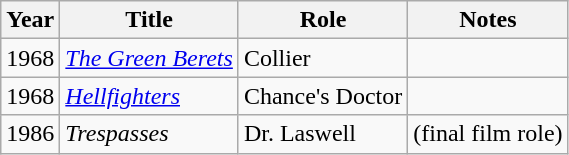<table class="wikitable">
<tr>
<th>Year</th>
<th>Title</th>
<th>Role</th>
<th>Notes</th>
</tr>
<tr>
<td>1968</td>
<td><em><a href='#'>The Green Berets</a></em></td>
<td>Collier</td>
<td></td>
</tr>
<tr>
<td>1968</td>
<td><em><a href='#'>Hellfighters</a></em></td>
<td>Chance's Doctor</td>
<td></td>
</tr>
<tr>
<td>1986</td>
<td><em>Trespasses</em></td>
<td>Dr. Laswell</td>
<td>(final film role)</td>
</tr>
</table>
